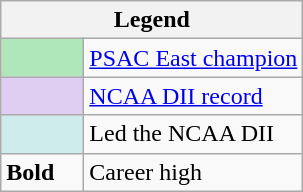<table class="wikitable">
<tr>
<th colspan="2">Legend</th>
</tr>
<tr>
<td style="background:#afe6ba; width:3em;"></td>
<td><a href='#'>PSAC East champion</a></td>
</tr>
<tr>
<td style="background:#e0cef2; width:3em;"></td>
<td><a href='#'>NCAA DII record</a></td>
</tr>
<tr>
<td style="background:#cfecec; width:3em;"></td>
<td>Led the NCAA DII</td>
</tr>
<tr>
<td><strong>Bold</strong></td>
<td>Career high</td>
</tr>
</table>
